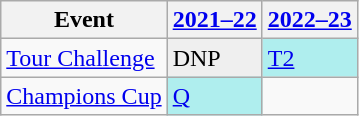<table class="wikitable" border="1">
<tr>
<th>Event</th>
<th><a href='#'>2021–22</a></th>
<th><a href='#'>2022–23</a></th>
</tr>
<tr>
<td><a href='#'>Tour Challenge</a></td>
<td style="background:#EFEFEF;">DNP</td>
<td style="background:#afeeee;"><a href='#'>T2</a></td>
</tr>
<tr>
<td><a href='#'>Champions Cup</a></td>
<td style="background:#afeeee;"><a href='#'>Q</a></td>
<td></td>
</tr>
</table>
